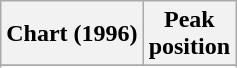<table class="wikitable sortable plainrowheaders" style="text-align:center">
<tr>
<th scope="col">Chart (1996)</th>
<th scope="col">Peak<br>position</th>
</tr>
<tr>
</tr>
<tr>
</tr>
</table>
